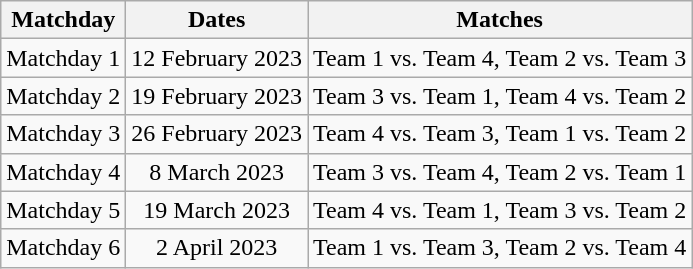<table class="wikitable" style="text-align:center">
<tr>
<th>Matchday</th>
<th>Dates</th>
<th>Matches</th>
</tr>
<tr>
<td>Matchday 1</td>
<td>12 February 2023</td>
<td>Team 1 vs. Team 4, Team 2 vs. Team 3</td>
</tr>
<tr>
<td>Matchday 2</td>
<td>19 February 2023</td>
<td>Team 3 vs. Team 1, Team 4 vs. Team 2</td>
</tr>
<tr>
<td>Matchday 3</td>
<td>26 February 2023</td>
<td>Team 4 vs. Team 3, Team 1 vs. Team 2</td>
</tr>
<tr>
<td>Matchday 4</td>
<td>8 March 2023</td>
<td>Team 3 vs. Team 4, Team 2 vs. Team 1</td>
</tr>
<tr>
<td>Matchday 5</td>
<td>19 March 2023</td>
<td>Team 4 vs. Team 1, Team 3 vs. Team 2</td>
</tr>
<tr>
<td>Matchday 6</td>
<td>2 April 2023</td>
<td>Team 1 vs. Team 3, Team 2 vs. Team 4</td>
</tr>
</table>
